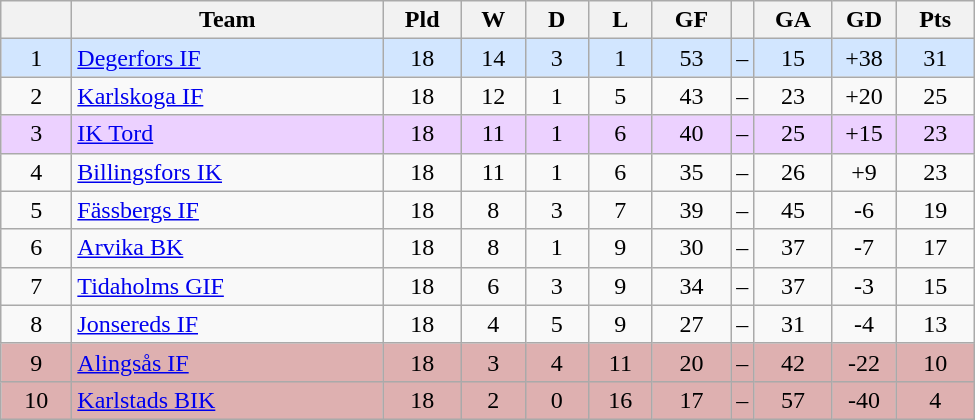<table class="wikitable" style="text-align: center;">
<tr>
<th style="width: 40px;"></th>
<th style="width: 200px;">Team</th>
<th style="width: 45px;">Pld</th>
<th style="width: 35px;">W</th>
<th style="width: 35px;">D</th>
<th style="width: 35px;">L</th>
<th style="width: 45px;">GF</th>
<th></th>
<th style="width: 45px;">GA</th>
<th style="width: 35px;">GD</th>
<th style="width: 45px;">Pts</th>
</tr>
<tr style="background: #d2e6ff">
<td>1</td>
<td style="text-align: left;"><a href='#'>Degerfors IF</a></td>
<td>18</td>
<td>14</td>
<td>3</td>
<td>1</td>
<td>53</td>
<td>–</td>
<td>15</td>
<td>+38</td>
<td>31</td>
</tr>
<tr>
<td>2</td>
<td style="text-align: left;"><a href='#'>Karlskoga IF</a></td>
<td>18</td>
<td>12</td>
<td>1</td>
<td>5</td>
<td>43</td>
<td>–</td>
<td>23</td>
<td>+20</td>
<td>25</td>
</tr>
<tr style="background: #ecd1ff">
<td>3</td>
<td style="text-align: left;"><a href='#'>IK Tord</a></td>
<td>18</td>
<td>11</td>
<td>1</td>
<td>6</td>
<td>40</td>
<td>–</td>
<td>25</td>
<td>+15</td>
<td>23</td>
</tr>
<tr>
<td>4</td>
<td style="text-align: left;"><a href='#'>Billingsfors IK</a></td>
<td>18</td>
<td>11</td>
<td>1</td>
<td>6</td>
<td>35</td>
<td>–</td>
<td>26</td>
<td>+9</td>
<td>23</td>
</tr>
<tr>
<td>5</td>
<td style="text-align: left;"><a href='#'>Fässbergs IF</a></td>
<td>18</td>
<td>8</td>
<td>3</td>
<td>7</td>
<td>39</td>
<td>–</td>
<td>45</td>
<td>-6</td>
<td>19</td>
</tr>
<tr>
<td>6</td>
<td style="text-align: left;"><a href='#'>Arvika BK</a></td>
<td>18</td>
<td>8</td>
<td>1</td>
<td>9</td>
<td>30</td>
<td>–</td>
<td>37</td>
<td>-7</td>
<td>17</td>
</tr>
<tr>
<td>7</td>
<td style="text-align: left;"><a href='#'>Tidaholms GIF</a></td>
<td>18</td>
<td>6</td>
<td>3</td>
<td>9</td>
<td>34</td>
<td>–</td>
<td>37</td>
<td>-3</td>
<td>15</td>
</tr>
<tr>
<td>8</td>
<td style="text-align: left;"><a href='#'>Jonsereds IF</a></td>
<td>18</td>
<td>4</td>
<td>5</td>
<td>9</td>
<td>27</td>
<td>–</td>
<td>31</td>
<td>-4</td>
<td>13</td>
</tr>
<tr style="background: #deb0b0">
<td>9</td>
<td style="text-align: left;"><a href='#'>Alingsås IF</a></td>
<td>18</td>
<td>3</td>
<td>4</td>
<td>11</td>
<td>20</td>
<td>–</td>
<td>42</td>
<td>-22</td>
<td>10</td>
</tr>
<tr style="background: #deb0b0">
<td>10</td>
<td style="text-align: left;"><a href='#'>Karlstads BIK</a></td>
<td>18</td>
<td>2</td>
<td>0</td>
<td>16</td>
<td>17</td>
<td>–</td>
<td>57</td>
<td>-40</td>
<td>4</td>
</tr>
</table>
